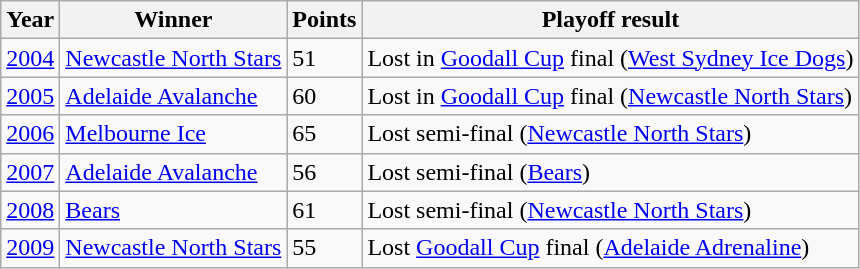<table class="wikitable sortable">
<tr>
<th>Year</th>
<th>Winner</th>
<th>Points</th>
<th>Playoff result</th>
</tr>
<tr>
<td><a href='#'>2004</a></td>
<td><a href='#'>Newcastle North Stars</a></td>
<td>51</td>
<td>Lost in <a href='#'>Goodall Cup</a> final (<a href='#'>West Sydney Ice Dogs</a>)</td>
</tr>
<tr>
<td><a href='#'>2005</a></td>
<td><a href='#'>Adelaide Avalanche</a></td>
<td>60</td>
<td>Lost in <a href='#'>Goodall Cup</a> final (<a href='#'>Newcastle North Stars</a>)</td>
</tr>
<tr>
<td><a href='#'>2006</a></td>
<td><a href='#'>Melbourne Ice</a></td>
<td>65</td>
<td>Lost semi-final (<a href='#'>Newcastle North Stars</a>)</td>
</tr>
<tr>
<td><a href='#'>2007</a></td>
<td><a href='#'>Adelaide Avalanche</a></td>
<td>56</td>
<td>Lost semi-final (<a href='#'>Bears</a>)</td>
</tr>
<tr>
<td><a href='#'>2008</a></td>
<td><a href='#'>Bears</a></td>
<td>61</td>
<td>Lost semi-final (<a href='#'>Newcastle North Stars</a>)</td>
</tr>
<tr>
<td><a href='#'>2009</a></td>
<td><a href='#'>Newcastle North Stars</a></td>
<td>55</td>
<td>Lost <a href='#'>Goodall Cup</a> final (<a href='#'>Adelaide Adrenaline</a>)</td>
</tr>
</table>
